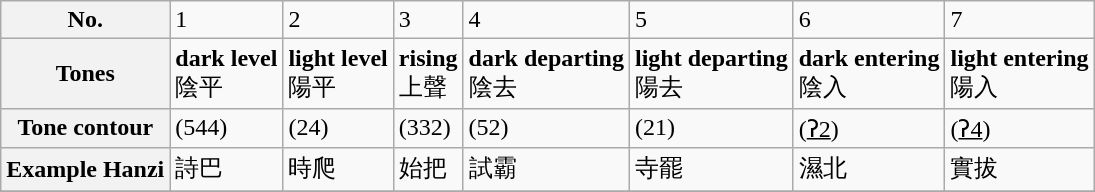<table class="wikitable">
<tr>
<th>No.</th>
<td>1</td>
<td>2</td>
<td>3</td>
<td>4</td>
<td>5</td>
<td>6</td>
<td>7</td>
</tr>
<tr>
<th>Tones</th>
<td><strong>dark level</strong><br>陰平</td>
<td><strong>light level</strong><br>陽平</td>
<td><strong>rising</strong><br>上聲</td>
<td><strong>dark departing</strong><br>陰去</td>
<td><strong>light departing</strong><br>陽去</td>
<td><strong>dark entering</strong><br>陰入</td>
<td><strong>light entering</strong><br>陽入</td>
</tr>
<tr>
<th>Tone contour</th>
<td> (544)</td>
<td> (24)</td>
<td> (332)</td>
<td> (52)</td>
<td> (21)</td>
<td> (<u>ʔ2</u>)</td>
<td> (<u>ʔ4</u>)</td>
</tr>
<tr>
<th>Example Hanzi</th>
<td>詩巴</td>
<td>時爬</td>
<td>始把</td>
<td>試霸</td>
<td>寺罷</td>
<td>濕北</td>
<td>實拔</td>
</tr>
<tr>
</tr>
</table>
